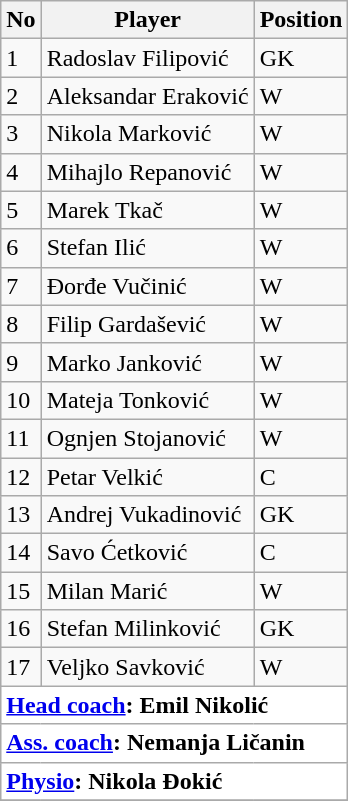<table class=wikitable>
<tr>
<th colspan="1" text-align:center">Νο</th>
<th>Player</th>
<th>Position</th>
</tr>
<tr>
<td>1</td>
<td> Radoslav Filipović</td>
<td>GK</td>
</tr>
<tr>
<td>2</td>
<td> Aleksandar Eraković</td>
<td>W</td>
</tr>
<tr>
<td>3</td>
<td> Nikola Marković</td>
<td>W</td>
</tr>
<tr>
<td>4</td>
<td> Mihajlo Repanović</td>
<td>W</td>
</tr>
<tr>
<td>5</td>
<td> Marek Tkač</td>
<td>W</td>
</tr>
<tr>
<td>6</td>
<td> Stefan Ilić</td>
<td>W</td>
</tr>
<tr>
<td>7</td>
<td> Đorđe Vučinić</td>
<td>W</td>
</tr>
<tr>
<td>8</td>
<td> Filip Gardašević</td>
<td>W</td>
</tr>
<tr>
<td>9</td>
<td> Marko Janković</td>
<td>W</td>
</tr>
<tr>
<td>10</td>
<td> Mateja Tonković</td>
<td>W</td>
</tr>
<tr>
<td>11</td>
<td> Ognjen Stojanović</td>
<td>W</td>
</tr>
<tr>
<td>12</td>
<td> Petar Velkić</td>
<td>C</td>
</tr>
<tr>
<td>13</td>
<td> Andrej Vukadinović</td>
<td>GK</td>
</tr>
<tr>
<td>14</td>
<td> Savo Ćetković</td>
<td>C</td>
</tr>
<tr>
<td>15</td>
<td> Milan Marić</td>
<td>W</td>
</tr>
<tr>
<td>16</td>
<td> Stefan Milinković</td>
<td>GK</td>
</tr>
<tr>
<td>17</td>
<td> Veljko Savković</td>
<td>W</td>
</tr>
<tr>
<th colspan="4" style="margin:0.7em;color:black;text-align:left;background:white"><a href='#'>Head coach</a>:  Emil Nikolić</th>
</tr>
<tr>
<th colspan="4" style="margin:0.7em;color:black;text-align:left;background:white"><a href='#'>Ass. coach</a>:  Nemanja Ličanin</th>
</tr>
<tr>
<th colspan="4" style="margin:0.7em;color:black;text-align:left;background:white"><a href='#'>Physio</a>:  Nikola Đokić</th>
</tr>
<tr>
</tr>
</table>
